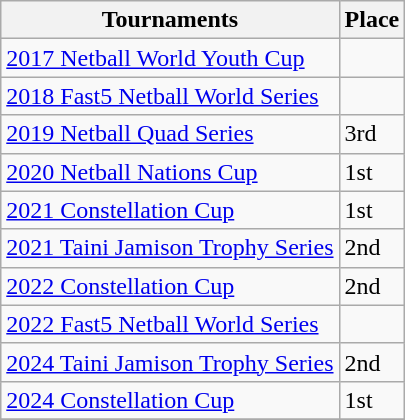<table class="wikitable collapsible">
<tr>
<th>Tournaments</th>
<th>Place</th>
</tr>
<tr>
<td><a href='#'>2017 Netball World Youth Cup</a></td>
<td></td>
</tr>
<tr>
<td><a href='#'>2018 Fast5 Netball World Series</a></td>
<td></td>
</tr>
<tr>
<td><a href='#'>2019 Netball Quad Series</a></td>
<td>3rd</td>
</tr>
<tr>
<td><a href='#'>2020 Netball Nations Cup</a></td>
<td>1st</td>
</tr>
<tr>
<td><a href='#'>2021 Constellation Cup</a></td>
<td>1st</td>
</tr>
<tr>
<td><a href='#'>2021 Taini Jamison Trophy Series</a></td>
<td>2nd</td>
</tr>
<tr>
<td><a href='#'>2022 Constellation Cup</a></td>
<td>2nd</td>
</tr>
<tr>
<td><a href='#'>2022 Fast5 Netball World Series</a></td>
<td></td>
</tr>
<tr>
<td><a href='#'>2024 Taini Jamison Trophy Series</a></td>
<td>2nd</td>
</tr>
<tr>
<td><a href='#'>2024 Constellation Cup</a></td>
<td>1st</td>
</tr>
<tr>
</tr>
</table>
